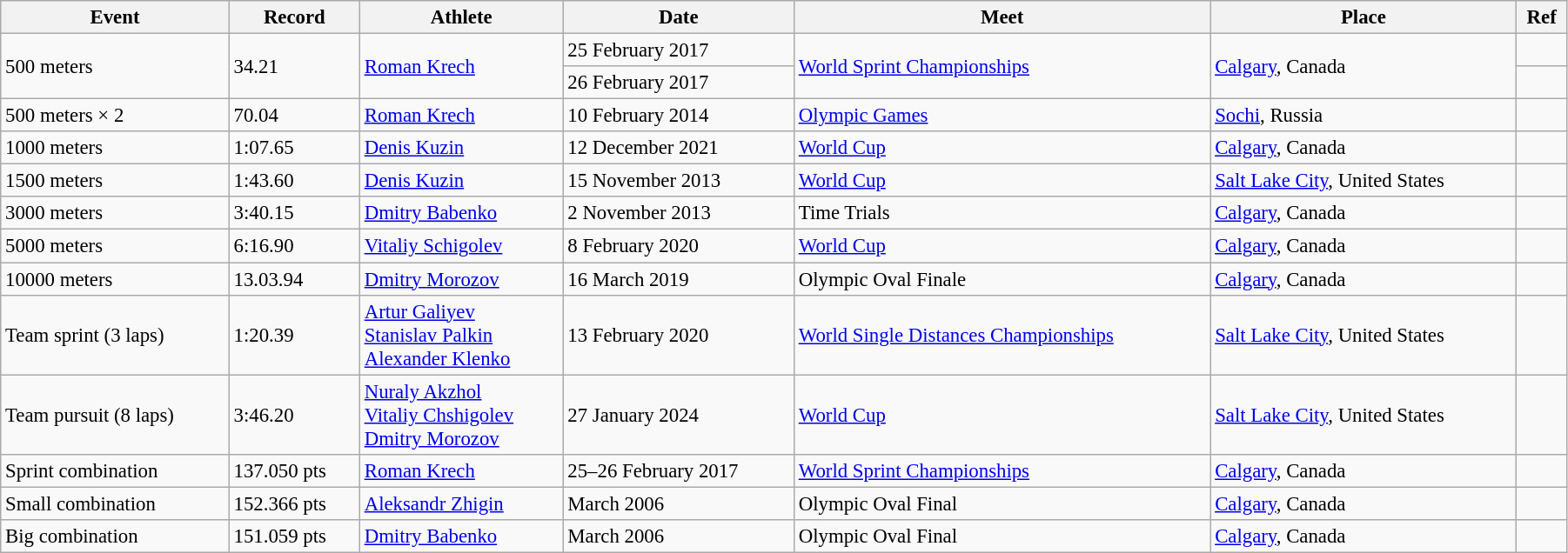<table class="wikitable" style="font-size:95%; width: 95%;">
<tr>
<th>Event</th>
<th>Record</th>
<th>Athlete</th>
<th>Date</th>
<th>Meet</th>
<th>Place</th>
<th>Ref</th>
</tr>
<tr>
<td rowspan=2>500 meters</td>
<td rowspan=2>34.21</td>
<td rowspan=2><a href='#'>Roman Krech</a></td>
<td>25 February 2017</td>
<td rowspan=2><a href='#'>World Sprint Championships</a></td>
<td rowspan=2><a href='#'>Calgary</a>, Canada</td>
<td></td>
</tr>
<tr>
<td>26 February 2017</td>
<td></td>
</tr>
<tr>
<td>500 meters × 2</td>
<td>70.04</td>
<td><a href='#'>Roman Krech</a></td>
<td>10 February 2014</td>
<td><a href='#'>Olympic Games</a></td>
<td><a href='#'>Sochi</a>, Russia</td>
<td></td>
</tr>
<tr>
<td>1000 meters</td>
<td>1:07.65</td>
<td><a href='#'>Denis Kuzin</a></td>
<td>12 December 2021</td>
<td><a href='#'>World Cup</a></td>
<td><a href='#'>Calgary</a>, Canada</td>
<td></td>
</tr>
<tr>
<td>1500 meters</td>
<td>1:43.60</td>
<td><a href='#'>Denis Kuzin</a></td>
<td>15 November 2013</td>
<td><a href='#'>World Cup</a></td>
<td><a href='#'>Salt Lake City</a>, United States</td>
<td></td>
</tr>
<tr>
<td>3000 meters</td>
<td>3:40.15</td>
<td><a href='#'>Dmitry Babenko</a></td>
<td>2 November 2013</td>
<td>Time Trials</td>
<td><a href='#'>Calgary</a>, Canada</td>
<td></td>
</tr>
<tr>
<td>5000 meters</td>
<td>6:16.90</td>
<td><a href='#'>Vitaliy Schigolev</a></td>
<td>8 February 2020</td>
<td><a href='#'>World Cup</a></td>
<td><a href='#'>Calgary</a>, Canada</td>
<td></td>
</tr>
<tr>
<td>10000 meters</td>
<td>13.03.94</td>
<td><a href='#'>Dmitry Morozov</a></td>
<td>16 March 2019</td>
<td>Olympic Oval Finale</td>
<td><a href='#'>Calgary</a>, Canada</td>
<td></td>
</tr>
<tr>
<td>Team sprint (3 laps)</td>
<td>1:20.39</td>
<td><a href='#'>Artur Galiyev</a><br><a href='#'>Stanislav Palkin</a><br><a href='#'>Alexander Klenko</a></td>
<td>13 February 2020</td>
<td><a href='#'>World Single Distances Championships</a></td>
<td><a href='#'>Salt Lake City</a>, United States</td>
<td></td>
</tr>
<tr>
<td>Team pursuit (8 laps)</td>
<td>3:46.20</td>
<td><a href='#'>Nuraly Akzhol</a><br><a href='#'>Vitaliy Chshigolev</a><br><a href='#'>Dmitry Morozov</a></td>
<td>27 January 2024</td>
<td><a href='#'>World Cup</a></td>
<td><a href='#'>Salt Lake City</a>, United States</td>
<td></td>
</tr>
<tr>
<td>Sprint combination</td>
<td>137.050 pts</td>
<td><a href='#'>Roman Krech</a></td>
<td>25–26 February 2017</td>
<td><a href='#'>World Sprint Championships</a></td>
<td><a href='#'>Calgary</a>, Canada</td>
<td></td>
</tr>
<tr>
<td>Small combination</td>
<td>152.366 pts</td>
<td><a href='#'>Aleksandr Zhigin</a></td>
<td>March 2006</td>
<td>Olympic Oval Final</td>
<td><a href='#'>Calgary</a>, Canada</td>
<td></td>
</tr>
<tr>
<td>Big combination</td>
<td>151.059 pts</td>
<td><a href='#'>Dmitry Babenko</a></td>
<td>March 2006</td>
<td>Olympic Oval Final</td>
<td><a href='#'>Calgary</a>, Canada</td>
<td></td>
</tr>
</table>
